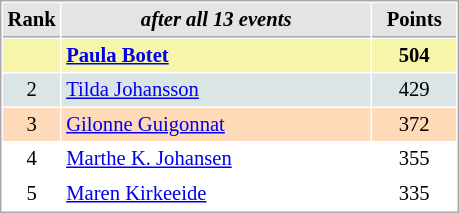<table cellspacing="1" cellpadding="3" style="border:1px solid #AAAAAA;font-size:86%">
<tr style="background-color: #E4E4E4;">
<th style="border-bottom:1px solid #AAAAAA; width: 10px;">Rank</th>
<th style="border-bottom:1px solid #AAAAAA; width: 200px;"><em>after all 13 events</em></th>
<th style="border-bottom:1px solid #AAAAAA; width: 50px;">Points</th>
</tr>
<tr style="background:#f7f6a8;">
<td style="text-align:center"></td>
<td> <strong><a href='#'>Paula Botet</a></strong></td>
<td align=center><strong>504</strong></td>
</tr>
<tr style="background:#dce5e5;">
<td align=center>2</td>
<td> <a href='#'>Tildа Johansson</a></td>
<td align=center>429</td>
</tr>
<tr style="background:#ffdab9;">
<td align=center>3</td>
<td> <a href='#'>Gilonne Guigonnat</a></td>
<td align=center>372</td>
</tr>
<tr>
<td align=center>4</td>
<td> <a href='#'>Marthe K. Johansen</a></td>
<td align=center>355</td>
</tr>
<tr>
<td align=center>5</td>
<td> <a href='#'>Maren Kirkeeide</a></td>
<td align=center>335</td>
</tr>
</table>
